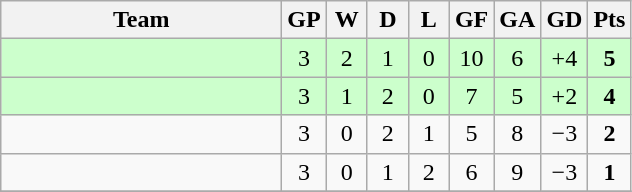<table class="wikitable" style="text-align:center;">
<tr>
<th width=180>Team</th>
<th width=20>GP</th>
<th width=20>W</th>
<th width=20>D</th>
<th width=20>L</th>
<th width=20>GF</th>
<th width=20>GA</th>
<th width=20>GD</th>
<th width=20>Pts</th>
</tr>
<tr style="background:#ccffcc;">
<td style="text-align:left;"></td>
<td>3</td>
<td>2</td>
<td>1</td>
<td>0</td>
<td>10</td>
<td>6</td>
<td>+4</td>
<td><strong>5</strong></td>
</tr>
<tr style="background:#ccffcc;">
<td style="text-align:left;"></td>
<td>3</td>
<td>1</td>
<td>2</td>
<td>0</td>
<td>7</td>
<td>5</td>
<td>+2</td>
<td><strong>4</strong></td>
</tr>
<tr>
<td style="text-align:left;"></td>
<td>3</td>
<td>0</td>
<td>2</td>
<td>1</td>
<td>5</td>
<td>8</td>
<td>−3</td>
<td><strong>2</strong></td>
</tr>
<tr>
<td style="text-align:left;"></td>
<td>3</td>
<td>0</td>
<td>1</td>
<td>2</td>
<td>6</td>
<td>9</td>
<td>−3</td>
<td><strong>1</strong></td>
</tr>
<tr>
</tr>
</table>
